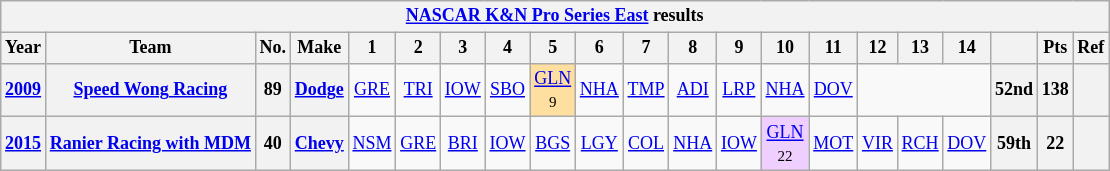<table class="wikitable" style="text-align:center; font-size:75%">
<tr>
<th colspan=45><a href='#'>NASCAR K&N Pro Series East</a> results</th>
</tr>
<tr>
<th>Year</th>
<th>Team</th>
<th>No.</th>
<th>Make</th>
<th>1</th>
<th>2</th>
<th>3</th>
<th>4</th>
<th>5</th>
<th>6</th>
<th>7</th>
<th>8</th>
<th>9</th>
<th>10</th>
<th>11</th>
<th>12</th>
<th>13</th>
<th>14</th>
<th></th>
<th>Pts</th>
<th>Ref</th>
</tr>
<tr>
<th><a href='#'>2009</a></th>
<th><a href='#'>Speed Wong Racing</a></th>
<th>89</th>
<th><a href='#'>Dodge</a></th>
<td><a href='#'>GRE</a></td>
<td><a href='#'>TRI</a></td>
<td><a href='#'>IOW</a></td>
<td><a href='#'>SBO</a></td>
<td style="background-color:#FFDF9F"><a href='#'>GLN</a><br><small>9</small></td>
<td><a href='#'>NHA</a></td>
<td><a href='#'>TMP</a></td>
<td><a href='#'>ADI</a></td>
<td><a href='#'>LRP</a></td>
<td><a href='#'>NHA</a></td>
<td><a href='#'>DOV</a></td>
<td colspan=3></td>
<th>52nd</th>
<th>138</th>
<th></th>
</tr>
<tr>
<th><a href='#'>2015</a></th>
<th><a href='#'>Ranier Racing with MDM</a></th>
<th>40</th>
<th><a href='#'>Chevy</a></th>
<td><a href='#'>NSM</a></td>
<td><a href='#'>GRE</a></td>
<td><a href='#'>BRI</a></td>
<td><a href='#'>IOW</a></td>
<td><a href='#'>BGS</a></td>
<td><a href='#'>LGY</a></td>
<td><a href='#'>COL</a></td>
<td><a href='#'>NHA</a></td>
<td><a href='#'>IOW</a></td>
<td style="background:#EFCFFF;"><a href='#'>GLN</a><br><small>22</small></td>
<td><a href='#'>MOT</a></td>
<td><a href='#'>VIR</a></td>
<td><a href='#'>RCH</a></td>
<td><a href='#'>DOV</a></td>
<th>59th</th>
<th>22</th>
<th></th>
</tr>
</table>
